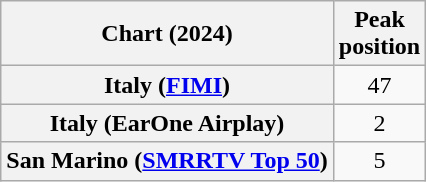<table class="wikitable sortable plainrowheaders" style="text-align:center;">
<tr>
<th>Chart (2024)</th>
<th>Peak<br>position</th>
</tr>
<tr>
<th scope="row">Italy (<a href='#'>FIMI</a>)</th>
<td>47</td>
</tr>
<tr>
<th scope="row">Italy (EarOne Airplay)</th>
<td align="center">2</td>
</tr>
<tr>
<th scope="row">San Marino (<a href='#'>SMRRTV Top 50</a>)</th>
<td>5</td>
</tr>
</table>
